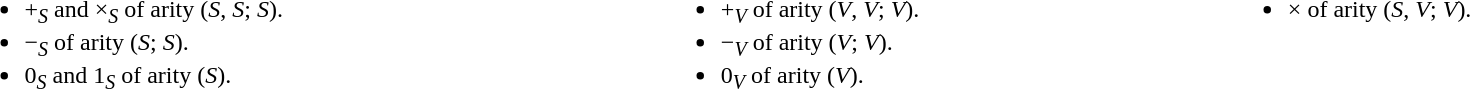<table style="width:95%">
<tr valign="top">
<td><br><ul><li>+<sub><em>S</em></sub> and ×<sub><em>S</em></sub> of arity (<em>S</em>, <em>S</em>; <em>S</em>).</li><li>−<sub><em>S</em></sub> of arity (<em>S</em>; <em>S</em>).</li><li>0<sub><em>S</em></sub> and 1<sub><em>S</em></sub> of arity (<em>S</em>).</li></ul></td>
<td><br><ul><li>+<sub><em>V</em></sub> of arity (<em>V</em>, <em>V</em>; <em>V</em>).</li><li>−<sub><em>V</em></sub> of arity (<em>V</em>; <em>V</em>).</li><li>0<sub><em>V</em></sub> of arity (<em>V</em>).</li></ul></td>
<td><br><ul><li>× of arity (<em>S</em>, <em>V</em>; <em>V</em>).</li></ul></td>
</tr>
</table>
